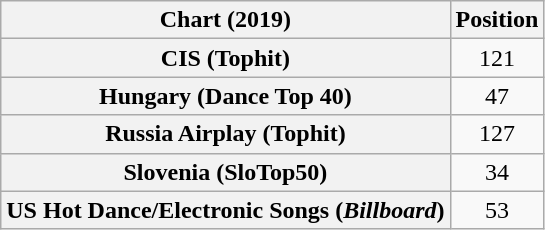<table class="wikitable sortable plainrowheaders" style="text-align:center">
<tr>
<th scope="col">Chart (2019)</th>
<th scope="col">Position</th>
</tr>
<tr>
<th scope="row">CIS (Tophit)</th>
<td>121</td>
</tr>
<tr>
<th scope="row">Hungary (Dance Top 40)</th>
<td>47</td>
</tr>
<tr>
<th scope="row">Russia Airplay (Tophit)</th>
<td>127</td>
</tr>
<tr>
<th scope="row">Slovenia (SloTop50)</th>
<td>34</td>
</tr>
<tr>
<th scope="row">US Hot Dance/Electronic Songs (<em>Billboard</em>)</th>
<td>53</td>
</tr>
</table>
